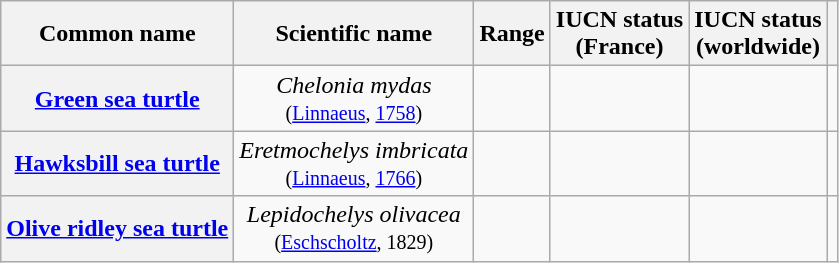<table class="wikitable" style="text-align: center;">
<tr>
<th scope="col">Common name</th>
<th scope="col">Scientific name</th>
<th scope="col">Range</th>
<th scope="col">IUCN status<br>(France)</th>
<th scope="col">IUCN status<br>(worldwide)</th>
<th scope="col"></th>
</tr>
<tr>
<th scope="row"><a href='#'>Green sea turtle</a><br></th>
<td><em>Chelonia mydas</em><br><small>(<a href='#'>Linnaeus</a>, <a href='#'>1758</a>)</small></td>
<td></td>
<td></td>
<td></td>
<td></td>
</tr>
<tr>
<th scope="row"><a href='#'>Hawksbill sea turtle</a><br></th>
<td><em>Eretmochelys imbricata</em><br><small>(<a href='#'>Linnaeus</a>, <a href='#'>1766</a>)</small></td>
<td></td>
<td></td>
<td></td>
<td></td>
</tr>
<tr>
<th scope="row"><a href='#'>Olive ridley sea turtle</a><br></th>
<td><em>Lepidochelys olivacea</em><br><small>(<a href='#'>Eschscholtz</a>, 1829)</small></td>
<td></td>
<td></td>
<td></td>
<td></td>
</tr>
</table>
